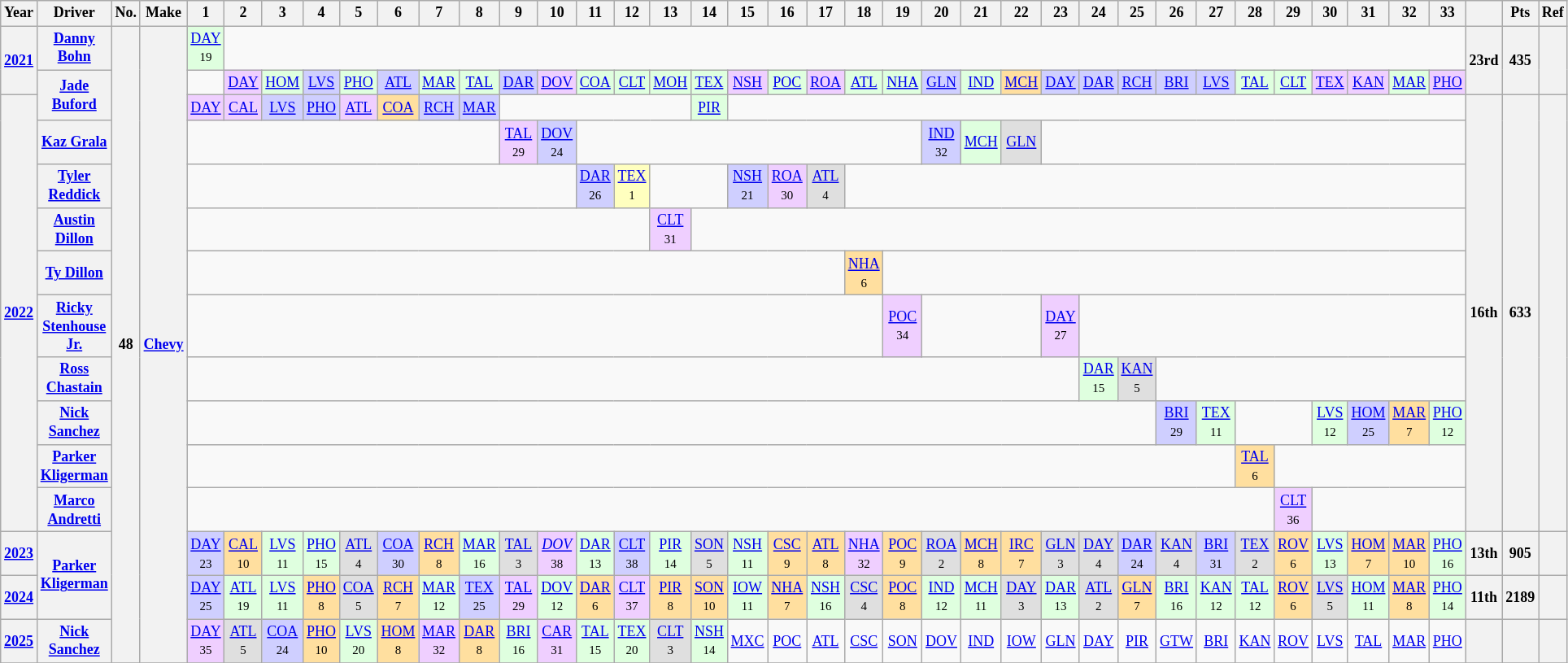<table class="wikitable" style="text-align:center; font-size:75%">
<tr>
<th>Year</th>
<th>Driver</th>
<th>No.</th>
<th>Make</th>
<th>1</th>
<th>2</th>
<th>3</th>
<th>4</th>
<th>5</th>
<th>6</th>
<th>7</th>
<th>8</th>
<th>9</th>
<th>10</th>
<th>11</th>
<th>12</th>
<th>13</th>
<th>14</th>
<th>15</th>
<th>16</th>
<th>17</th>
<th>18</th>
<th>19</th>
<th>20</th>
<th>21</th>
<th>22</th>
<th>23</th>
<th>24</th>
<th>25</th>
<th>26</th>
<th>27</th>
<th>28</th>
<th>29</th>
<th>30</th>
<th>31</th>
<th>32</th>
<th>33</th>
<th></th>
<th>Pts</th>
<th>Ref</th>
</tr>
<tr>
<th rowspan=2><a href='#'>2021</a></th>
<th><a href='#'>Danny Bohn</a></th>
<th rowspan="15">48</th>
<th rowspan="15"><a href='#'>Chevy</a></th>
<td style="background:#DFFFDF;"><a href='#'>DAY</a><br><small>19</small></td>
<td colspan=32></td>
<th rowspan=2>23rd</th>
<th rowspan=2>435</th>
<th rowspan=2></th>
</tr>
<tr>
<th rowspan=2><a href='#'>Jade Buford</a></th>
<td></td>
<td style="background:#EFCFFF;"><a href='#'>DAY</a><br></td>
<td style="background:#DFFFDF;"><a href='#'>HOM</a><br></td>
<td style="background:#CFCFFF;"><a href='#'>LVS</a><br></td>
<td style="background:#DFFFDF;"><a href='#'>PHO</a><br></td>
<td style="background:#CFCFFF;"><a href='#'>ATL</a><br></td>
<td style="background:#DFFFDF;"><a href='#'>MAR</a><br></td>
<td style="background:#DFFFDF;"><a href='#'>TAL</a><br></td>
<td style="background:#CFCFFF;"><a href='#'>DAR</a><br></td>
<td style="background:#EFCFFF;"><a href='#'>DOV</a><br></td>
<td style="background:#DFFFDF;"><a href='#'>COA</a><br></td>
<td style="background:#DFFFDF;"><a href='#'>CLT</a><br></td>
<td style="background:#DFFFDF;"><a href='#'>MOH</a><br></td>
<td style="background:#DFFFDF;"><a href='#'>TEX</a><br></td>
<td style="background:#EFCFFF;"><a href='#'>NSH</a><br></td>
<td style="background:#DFFFDF;"><a href='#'>POC</a><br></td>
<td style="background:#EFCFFF;"><a href='#'>ROA</a><br></td>
<td style="background:#DFFFDF;"><a href='#'>ATL</a><br></td>
<td style="background:#DFFFDF;"><a href='#'>NHA</a><br></td>
<td style="background:#CFCFFF;"><a href='#'>GLN</a><br></td>
<td style="background:#DFFFDF;"><a href='#'>IND</a><br></td>
<td style="background:#FFDF9F;"><a href='#'>MCH</a><br></td>
<td style="background:#CFCFFF;"><a href='#'>DAY</a><br></td>
<td style="background:#CFCFFF;"><a href='#'>DAR</a><br></td>
<td style="background:#CFCFFF;"><a href='#'>RCH</a><br></td>
<td style="background:#CFCFFF;"><a href='#'>BRI</a><br></td>
<td style="background:#CFCFFF;"><a href='#'>LVS</a><br></td>
<td style="background:#DFFFDF;"><a href='#'>TAL</a><br></td>
<td style="background:#DFFFDF;"><a href='#'>CLT</a><br></td>
<td style="background:#EFCFFF;"><a href='#'>TEX</a><br></td>
<td style="background:#EFCFFF;"><a href='#'>KAN</a><br></td>
<td style="background:#DFFFDF;"><a href='#'>MAR</a><br></td>
<td style="background:#EFCFFF;"><a href='#'>PHO</a><br></td>
</tr>
<tr>
<th rowspan="10"><a href='#'>2022</a></th>
<td style="background:#EFCFFF;"><a href='#'>DAY</a><br></td>
<td style="background:#EFCFFF;"><a href='#'>CAL</a><br></td>
<td style="background:#CFCFFF;"><a href='#'>LVS</a><br></td>
<td style="background:#CFCFFF;"><a href='#'>PHO</a><br></td>
<td style="background:#EFCFFF;"><a href='#'>ATL</a><br></td>
<td style="background:#FFDF9F;"><a href='#'>COA</a><br></td>
<td style="background:#CFCFFF;"><a href='#'>RCH</a><br></td>
<td style="background:#CFCFFF;"><a href='#'>MAR</a><br></td>
<td colspan=5></td>
<td style="background:#DFFFDF;"><a href='#'>PIR</a><br></td>
<td colspan="19"></td>
<th rowspan="10">16th</th>
<th rowspan="10">633</th>
<th rowspan="10"></th>
</tr>
<tr>
<th><a href='#'>Kaz Grala</a></th>
<td colspan=8></td>
<td style="background:#EFCFFF;"><a href='#'>TAL</a><br><small>29</small></td>
<td style="background:#CFCFFF;"><a href='#'>DOV</a><br><small>24</small></td>
<td colspan="9"></td>
<td style="background:#CFCFFF;"><a href='#'>IND</a><br><small>32</small></td>
<td style="background:#DFFFDF;"><a href='#'>MCH</a> <br></td>
<td style="background:#DFDFDF;"><a href='#'>GLN</a> <br></td>
<td colspan="11"></td>
</tr>
<tr>
<th><a href='#'>Tyler Reddick</a></th>
<td colspan=10></td>
<td style="background:#CFCFFF;"><a href='#'>DAR</a><br><small>26</small></td>
<td style="background:#FFFFBF;"><a href='#'>TEX</a><br><small>1</small></td>
<td colspan=2></td>
<td style="background:#CFCFFF;"><a href='#'>NSH</a><br><small>21</small></td>
<td style="background:#EFCFFF;"><a href='#'>ROA</a><br><small>30</small></td>
<td style="background:#DFDFDF;"><a href='#'>ATL</a><br><small>4</small></td>
<td colspan=16></td>
</tr>
<tr>
<th><a href='#'>Austin Dillon</a></th>
<td colspan=12></td>
<td style="background:#EFCFFF;"><a href='#'>CLT</a><br><small>31</small></td>
<td colspan=20></td>
</tr>
<tr>
<th><a href='#'>Ty Dillon</a></th>
<td colspan=17></td>
<td style="background:#FFDF9F;"><a href='#'>NHA</a><br><small>6</small></td>
<td colspan=15></td>
</tr>
<tr>
<th><a href='#'>Ricky Stenhouse Jr.</a></th>
<td colspan="18"></td>
<td style="background:#EFCFFF;"><a href='#'>POC</a> <br><small>34</small></td>
<td colspan="3"></td>
<td style="background:#EFCFFF;"><a href='#'>DAY</a><br><small>27</small></td>
<td colspan="10"></td>
</tr>
<tr>
<th><a href='#'>Ross Chastain</a></th>
<td colspan="23"></td>
<td style="background:#DFFFDF;"><a href='#'>DAR</a><br><small>15</small></td>
<td style="background:#DFDFDF;"><a href='#'>KAN</a> <br><small>5</small></td>
<td colspan="8"></td>
</tr>
<tr>
<th><a href='#'>Nick Sanchez</a></th>
<td colspan="25"></td>
<td style="background:#CFCFFF;"><a href='#'>BRI</a><br><small>29</small></td>
<td style="background:#DFFFDF;"><a href='#'>TEX</a><br><small>11</small></td>
<td colspan="2"></td>
<td style="background:#DFFFDF;"><a href='#'>LVS</a><br><small>12</small></td>
<td style="background:#CFCFFF;"><a href='#'>HOM</a><br><small>25</small></td>
<td style="background:#FFDF9F;"><a href='#'>MAR</a> <br><small>7</small></td>
<td style="background:#DFFFDF;"><a href='#'>PHO</a><br><small>12</small></td>
</tr>
<tr>
<th><a href='#'>Parker Kligerman</a></th>
<td colspan=27></td>
<td style="background:#FFDF9F;"><a href='#'>TAL</a><br><small>6</small></td>
<td colspan=5></td>
</tr>
<tr>
<th><a href='#'>Marco Andretti</a></th>
<td colspan="28"></td>
<td style="background:#EFCFFF;"><a href='#'>CLT</a><br><small>36</small></td>
<td colspan="4"></td>
</tr>
<tr>
<th><a href='#'>2023</a></th>
<th rowspan=2><a href='#'>Parker Kligerman</a></th>
<td style="background:#CFCFFF;"><a href='#'>DAY</a><br><small>23</small></td>
<td style="background:#FFDF9F;"><a href='#'>CAL</a><br><small>10</small></td>
<td style="background:#DFFFDF;"><a href='#'>LVS</a><br><small>11</small></td>
<td style="background:#DFFFDF;"><a href='#'>PHO</a><br><small>15</small></td>
<td style="background:#DFDFDF;"><a href='#'>ATL</a><br><small>4</small></td>
<td style="background:#CFCFFF;"><a href='#'>COA</a><br><small>30</small></td>
<td style="background:#FFDF9F;"><a href='#'>RCH</a><br><small>8</small></td>
<td style="background:#DFFFDF;"><a href='#'>MAR</a><br><small>16</small></td>
<td style="background:#DFDFDF;"><a href='#'>TAL</a><br><small>3</small></td>
<td style="background:#EFCFFF;"><em><a href='#'>DOV</a></em><br><small>38</small></td>
<td style="background:#DFFFDF;"><a href='#'>DAR</a><br><small>13</small></td>
<td style="background:#CFCFFF;"><a href='#'>CLT</a><br><small>38</small></td>
<td style="background:#DFFFDF;"><a href='#'>PIR</a><br><small>14</small></td>
<td style="background:#DFDFDF;"><a href='#'>SON</a><br><small>5</small></td>
<td style="background:#DFFFDF;"><a href='#'>NSH</a><br><small>11</small></td>
<td style="background:#FFDF9F;"><a href='#'>CSC</a><br><small>9</small></td>
<td style="background:#FFDF9F;"><a href='#'>ATL</a><br><small>8</small></td>
<td style="background:#EFCFFF;"><a href='#'>NHA</a><br><small>32</small></td>
<td style="background:#FFDF9F;"><a href='#'>POC</a><br><small>9</small></td>
<td style="background:#DFDFDF;"><a href='#'>ROA</a><br><small>2</small></td>
<td style="background:#FFDF9F;"><a href='#'>MCH</a><br><small>8</small></td>
<td style="background:#FFDF9F;"><a href='#'>IRC</a><br><small>7</small></td>
<td style="background:#DFDFDF;"><a href='#'>GLN</a><br><small>3</small></td>
<td style="background:#DFDFDF;"><a href='#'>DAY</a><br><small>4</small></td>
<td style="background:#CFCFFF;"><a href='#'>DAR</a><br><small>24</small></td>
<td style="background:#DFDFDF;"><a href='#'>KAN</a><br><small>4</small></td>
<td style="background:#CFCFFF;"><a href='#'>BRI</a><br><small>31</small></td>
<td style="background:#DFDFDF;"><a href='#'>TEX</a><br><small>2</small></td>
<td style="background:#FFDF9F;"><a href='#'>ROV</a><br><small>6</small></td>
<td style="background:#DFFFDF;"><a href='#'>LVS</a><br><small>13</small></td>
<td style="background:#FFDF9F;"><a href='#'>HOM</a><br><small>7</small></td>
<td style="background:#FFDF9F;"><a href='#'>MAR</a><br><small>10</small></td>
<td style="background:#DFFFDF;"><a href='#'>PHO</a><br><small>16</small></td>
<th>13th</th>
<th>905</th>
<th></th>
</tr>
<tr>
<th><a href='#'>2024</a></th>
<td style="background:#CFCFFF;"><a href='#'>DAY</a><br><small>25</small></td>
<td style="background:#DFFFDF;"><a href='#'>ATL</a><br><small>19</small></td>
<td style="background:#DFFFDF;"><a href='#'>LVS</a><br><small>11</small></td>
<td style="background:#FFDF9F;"><a href='#'>PHO</a><br><small>8</small></td>
<td style="background:#DFDFDF;"><a href='#'>COA</a><br><small>5</small></td>
<td style="background:#FFDF9F;"><a href='#'>RCH</a><br><small>7</small></td>
<td style="background:#DFFFDF;"><a href='#'>MAR</a><br><small>12</small></td>
<td style="background:#CFCFFF;"><a href='#'>TEX</a><br><small>25</small></td>
<td style="background:#EFCFFF;"><a href='#'>TAL</a><br><small>29</small></td>
<td style="background:#DFFFDF;"><a href='#'>DOV</a><br><small>12</small></td>
<td style="background:#FFDF9F;"><a href='#'>DAR</a><br><small>6</small></td>
<td style="background:#EFCFFF;"><a href='#'>CLT</a><br><small>37</small></td>
<td style="background:#FFDF9F;"><a href='#'>PIR</a><br><small>8</small></td>
<td style="background:#FFDF9F;"><a href='#'>SON</a><br><small>10</small></td>
<td style="background:#DFFFDF;"><a href='#'>IOW</a><br><small>11</small></td>
<td style="background:#FFDF9F;"><a href='#'>NHA</a><br><small>7</small></td>
<td style="background:#DFFFDF;"><a href='#'>NSH</a><br><small>16</small></td>
<td style="background:#DFDFDF;"><a href='#'>CSC</a><br><small>4</small></td>
<td style="background:#FFDF9F;"><a href='#'>POC</a><br><small>8</small></td>
<td style="background:#DFFFDF;"><a href='#'>IND</a><br><small>12</small></td>
<td style="background:#DFFFDF;"><a href='#'>MCH</a><br><small>11</small></td>
<td style="background:#DFDFDF;"><a href='#'>DAY</a><br><small>3</small></td>
<td style="background:#DFFFDF;"><a href='#'>DAR</a><br><small>13</small></td>
<td style="background:#DFDFDF;"><a href='#'>ATL</a><br><small>2</small></td>
<td style="background:#FFDF9F;"><a href='#'>GLN</a><br><small>7</small></td>
<td style="background:#DFFFDF;"><a href='#'>BRI</a><br><small>16</small></td>
<td style="background:#DFFFDF;"><a href='#'>KAN</a><br><small>12</small></td>
<td style="background:#DFFFDF;"><a href='#'>TAL</a><br><small>12</small></td>
<td style="background:#FFDF9F;"><a href='#'>ROV</a><br><small>6</small></td>
<td style="background:#DFDFDF;"><a href='#'>LVS</a><br><small>5</small></td>
<td style="background:#DFFFDF;"><a href='#'>HOM</a><br><small>11</small></td>
<td style="background:#FFDF9F;"><a href='#'>MAR</a><br><small>8</small></td>
<td style="background:#DFFFDF;"><a href='#'>PHO</a><br><small>14</small></td>
<th>11th</th>
<th>2189</th>
<th></th>
</tr>
<tr>
<th><a href='#'>2025</a></th>
<th><a href='#'>Nick Sanchez</a></th>
<td style="background:#EFCFFF;"><a href='#'>DAY</a><br><small>35</small></td>
<td style="background:#DFDFDF;"><a href='#'>ATL</a><br><small>5</small></td>
<td style="background:#CFCFFF;"><a href='#'>COA</a><br><small>24</small></td>
<td style="background:#FFDF9F;"><a href='#'>PHO</a><br><small>10</small></td>
<td style="background:#DFFFDF;"><a href='#'>LVS</a><br><small>20</small></td>
<td style="background:#FFDF9F;"><a href='#'>HOM</a><br><small>8</small></td>
<td style="background:#EFCFFF;"><a href='#'>MAR</a><br><small>32</small></td>
<td style="background:#FFDF9F;"><a href='#'>DAR</a><br><small>8</small></td>
<td style="background:#DFFFDF;"><a href='#'>BRI</a><br><small>16</small></td>
<td style="background:#EFCFFF;"><a href='#'>CAR</a><br><small>31</small></td>
<td style="background:#DFFFDF;"><a href='#'>TAL</a><br><small>15</small></td>
<td style="background:#DFFFDF;"><a href='#'>TEX</a><br><small>20</small></td>
<td style="background:#DFDFDF;"><a href='#'>CLT</a><br><small>3</small></td>
<td style="background:#DFFFDF;"><a href='#'>NSH</a><br><small>14</small></td>
<td><a href='#'>MXC</a></td>
<td><a href='#'>POC</a></td>
<td><a href='#'>ATL</a></td>
<td><a href='#'>CSC</a></td>
<td><a href='#'>SON</a></td>
<td><a href='#'>DOV</a></td>
<td><a href='#'>IND</a></td>
<td><a href='#'>IOW</a></td>
<td><a href='#'>GLN</a></td>
<td><a href='#'>DAY</a></td>
<td><a href='#'>PIR</a></td>
<td><a href='#'>GTW</a></td>
<td><a href='#'>BRI</a></td>
<td><a href='#'>KAN</a></td>
<td><a href='#'>ROV</a></td>
<td><a href='#'>LVS</a></td>
<td><a href='#'>TAL</a></td>
<td><a href='#'>MAR</a></td>
<td><a href='#'>PHO</a></td>
<th></th>
<th></th>
<th></th>
</tr>
<tr>
</tr>
</table>
